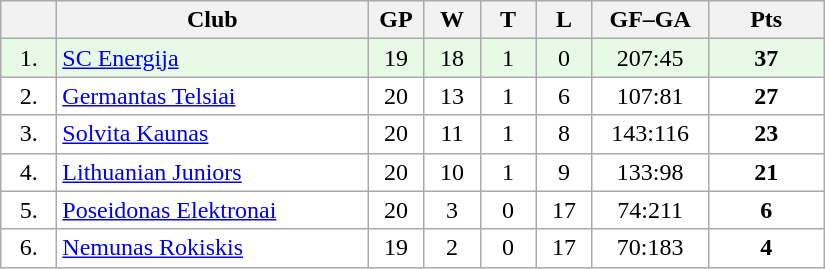<table class="wikitable">
<tr>
<th width="30"></th>
<th width="200">Club</th>
<th width="30">GP</th>
<th width="30">W</th>
<th width="30">T</th>
<th width="30">L</th>
<th width="70">GF–GA</th>
<th width="70">Pts</th>
</tr>
<tr bgcolor="#e6fae6" align="center">
<td>1.</td>
<td align="left"><a href='#'>SC Energija</a></td>
<td>19</td>
<td>18</td>
<td>1</td>
<td>0</td>
<td>207:45</td>
<td><strong>37</strong></td>
</tr>
<tr bgcolor="#FFFFFF" align="center">
<td>2.</td>
<td align="left"><a href='#'>Germantas Telsiai</a></td>
<td>20</td>
<td>13</td>
<td>1</td>
<td>6</td>
<td>107:81</td>
<td><strong>27</strong></td>
</tr>
<tr bgcolor="#FFFFFF" align="center">
<td>3.</td>
<td align="left"><a href='#'>Solvita Kaunas</a></td>
<td>20</td>
<td>11</td>
<td>1</td>
<td>8</td>
<td>143:116</td>
<td><strong>23</strong></td>
</tr>
<tr bgcolor="#FFFFFF" align="center">
<td>4.</td>
<td align="left"><a href='#'>Lithuanian Juniors</a></td>
<td>20</td>
<td>10</td>
<td>1</td>
<td>9</td>
<td>133:98</td>
<td><strong>21</strong></td>
</tr>
<tr bgcolor="#FFFFFF" align="center">
<td>5.</td>
<td align="left"><a href='#'>Poseidonas Elektronai</a></td>
<td>20</td>
<td>3</td>
<td>0</td>
<td>17</td>
<td>74:211</td>
<td><strong>6</strong></td>
</tr>
<tr bgcolor="#FFFFFF" align="center">
<td>6.</td>
<td align="left"><a href='#'>Nemunas Rokiskis</a></td>
<td>19</td>
<td>2</td>
<td>0</td>
<td>17</td>
<td>70:183</td>
<td><strong>4</strong></td>
</tr>
</table>
